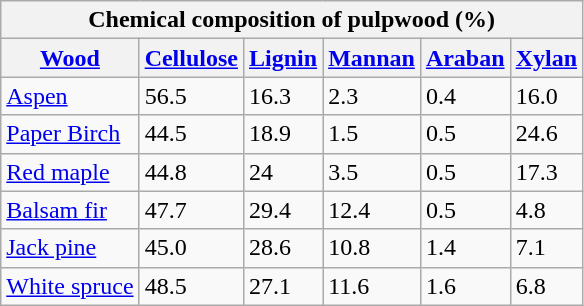<table class="wikitable" border="1">
<tr>
<th colspan=6>Chemical composition of pulpwood (%)</th>
</tr>
<tr>
<th><a href='#'>Wood</a></th>
<th><a href='#'>Cellulose</a></th>
<th><a href='#'>Lignin</a></th>
<th><a href='#'>Mannan</a></th>
<th><a href='#'>Araban</a></th>
<th><a href='#'>Xylan</a></th>
</tr>
<tr>
<td><a href='#'>Aspen</a></td>
<td>56.5</td>
<td>16.3</td>
<td>2.3</td>
<td>0.4</td>
<td>16.0</td>
</tr>
<tr>
<td><a href='#'>Paper Birch</a></td>
<td>44.5</td>
<td>18.9</td>
<td>1.5</td>
<td>0.5</td>
<td>24.6</td>
</tr>
<tr>
<td><a href='#'>Red maple</a></td>
<td>44.8</td>
<td>24</td>
<td>3.5</td>
<td>0.5</td>
<td>17.3</td>
</tr>
<tr>
<td><a href='#'>Balsam fir</a></td>
<td>47.7</td>
<td>29.4</td>
<td>12.4</td>
<td>0.5</td>
<td>4.8</td>
</tr>
<tr>
<td><a href='#'>Jack pine</a></td>
<td>45.0</td>
<td>28.6</td>
<td>10.8</td>
<td>1.4</td>
<td>7.1</td>
</tr>
<tr>
<td><a href='#'>White spruce</a></td>
<td>48.5</td>
<td>27.1</td>
<td>11.6</td>
<td>1.6</td>
<td>6.8</td>
</tr>
</table>
